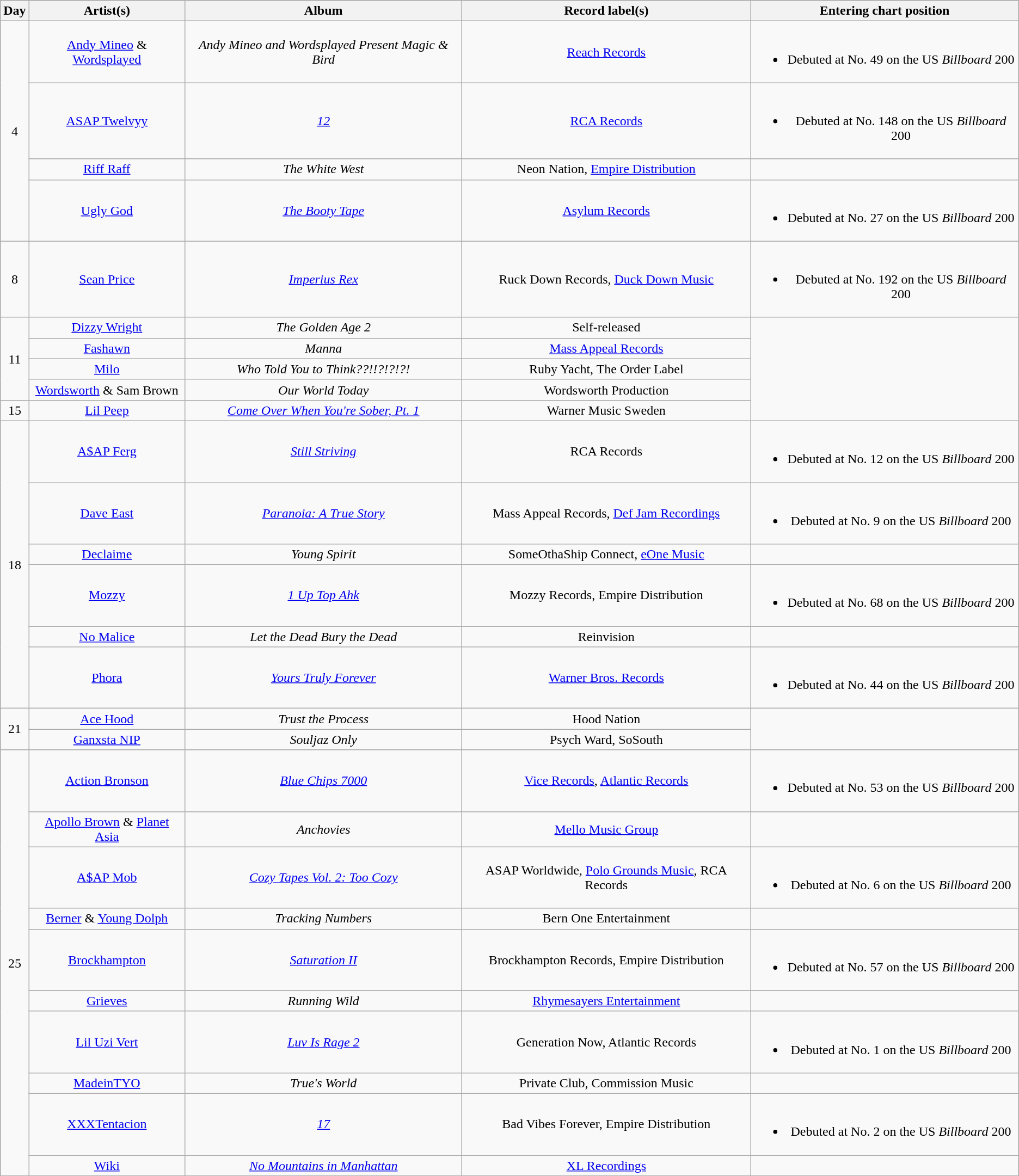<table class="wikitable" style="text-align:center;">
<tr>
<th scope="col">Day</th>
<th scope="col">Artist(s)</th>
<th scope="col">Album</th>
<th scope="col">Record label(s)</th>
<th scope="col">Entering chart position</th>
</tr>
<tr>
<td rowspan="4">4</td>
<td><a href='#'>Andy Mineo</a> & <a href='#'>Wordsplayed</a></td>
<td><em>Andy Mineo and Wordsplayed Present Magic & Bird</em></td>
<td><a href='#'>Reach Records</a></td>
<td><br><ul><li>Debuted at No. 49 on the US <em>Billboard</em> 200</li></ul></td>
</tr>
<tr>
<td><a href='#'>ASAP Twelvyy</a></td>
<td><em><a href='#'>12</a></em></td>
<td><a href='#'>RCA Records</a></td>
<td><br><ul><li>Debuted at No. 148 on the US <em>Billboard</em> 200</li></ul></td>
</tr>
<tr>
<td><a href='#'>Riff Raff</a></td>
<td><em>The White West</em></td>
<td>Neon Nation, <a href='#'>Empire Distribution</a></td>
<td></td>
</tr>
<tr>
<td><a href='#'>Ugly God</a></td>
<td><em><a href='#'>The Booty Tape</a></em></td>
<td><a href='#'>Asylum Records</a></td>
<td><br><ul><li>Debuted at No. 27 on the US <em>Billboard</em> 200</li></ul></td>
</tr>
<tr>
<td>8</td>
<td><a href='#'>Sean Price</a></td>
<td><em><a href='#'>Imperius Rex</a></em></td>
<td>Ruck Down Records, <a href='#'>Duck Down Music</a></td>
<td><br><ul><li>Debuted at No. 192 on the US <em>Billboard</em> 200</li></ul></td>
</tr>
<tr>
<td rowspan="4">11</td>
<td><a href='#'>Dizzy Wright</a></td>
<td><em>The Golden Age 2</em></td>
<td>Self-released</td>
<td rowspan="5"></td>
</tr>
<tr>
<td><a href='#'>Fashawn</a></td>
<td><em>Manna</em></td>
<td><a href='#'>Mass Appeal Records</a></td>
</tr>
<tr>
<td><a href='#'>Milo</a></td>
<td><em>Who Told You to Think??!!?!?!?!</em></td>
<td>Ruby Yacht, The Order Label</td>
</tr>
<tr>
<td><a href='#'>Wordsworth</a> & Sam Brown</td>
<td><em>Our World Today</em></td>
<td>Wordsworth Production</td>
</tr>
<tr>
<td>15</td>
<td><a href='#'>Lil Peep</a></td>
<td><em><a href='#'>Come Over When You're Sober, Pt. 1</a></em></td>
<td>Warner Music Sweden</td>
</tr>
<tr>
<td rowspan="6">18</td>
<td><a href='#'>A$AP Ferg</a></td>
<td><em><a href='#'>Still Striving</a></em></td>
<td>RCA Records</td>
<td><br><ul><li>Debuted at No. 12 on the US <em>Billboard</em> 200</li></ul></td>
</tr>
<tr>
<td><a href='#'>Dave East</a></td>
<td><em><a href='#'>Paranoia: A True Story</a></em></td>
<td>Mass Appeal Records, <a href='#'>Def Jam Recordings</a></td>
<td><br><ul><li>Debuted at No. 9 on the US <em>Billboard</em> 200</li></ul></td>
</tr>
<tr>
<td><a href='#'>Declaime</a></td>
<td><em>Young Spirit</em></td>
<td>SomeOthaShip Connect, <a href='#'>eOne Music</a></td>
<td></td>
</tr>
<tr>
<td><a href='#'>Mozzy</a></td>
<td><em><a href='#'>1 Up Top Ahk</a></em></td>
<td>Mozzy Records, Empire Distribution</td>
<td><br><ul><li>Debuted at No. 68 on the US <em>Billboard</em> 200</li></ul></td>
</tr>
<tr>
<td><a href='#'>No Malice</a></td>
<td><em>Let the Dead Bury the Dead</em></td>
<td>Reinvision</td>
<td></td>
</tr>
<tr>
<td><a href='#'>Phora</a></td>
<td><em><a href='#'>Yours Truly Forever</a></em></td>
<td><a href='#'>Warner Bros. Records</a></td>
<td><br><ul><li>Debuted at No. 44 on the US <em>Billboard</em> 200</li></ul></td>
</tr>
<tr>
<td rowspan="2">21</td>
<td><a href='#'>Ace Hood</a></td>
<td><em>Trust the Process</em></td>
<td>Hood Nation</td>
<td rowspan="2"></td>
</tr>
<tr>
<td><a href='#'>Ganxsta NIP</a></td>
<td><em>Souljaz Only</em></td>
<td>Psych Ward, SoSouth</td>
</tr>
<tr>
<td rowspan="10">25</td>
<td><a href='#'>Action Bronson</a></td>
<td><em><a href='#'>Blue Chips 7000</a></em></td>
<td><a href='#'>Vice Records</a>, <a href='#'>Atlantic Records</a></td>
<td><br><ul><li>Debuted at No. 53 on the US <em>Billboard</em> 200</li></ul></td>
</tr>
<tr>
<td><a href='#'>Apollo Brown</a> & <a href='#'>Planet Asia</a></td>
<td><em>Anchovies</em></td>
<td><a href='#'>Mello Music Group</a></td>
<td></td>
</tr>
<tr>
<td><a href='#'>A$AP Mob</a></td>
<td><em><a href='#'>Cozy Tapes Vol. 2: Too Cozy</a></em></td>
<td>ASAP Worldwide, <a href='#'>Polo Grounds Music</a>, RCA Records</td>
<td><br><ul><li>Debuted at No. 6 on the US <em>Billboard</em> 200</li></ul></td>
</tr>
<tr>
<td><a href='#'>Berner</a> & <a href='#'>Young Dolph</a></td>
<td><em>Tracking Numbers</em></td>
<td>Bern One Entertainment</td>
<td></td>
</tr>
<tr>
<td><a href='#'>Brockhampton</a></td>
<td><em><a href='#'>Saturation II</a></em></td>
<td>Brockhampton Records, Empire Distribution</td>
<td><br><ul><li>Debuted at No. 57 on the US <em>Billboard</em> 200</li></ul></td>
</tr>
<tr>
<td><a href='#'>Grieves</a></td>
<td><em>Running Wild</em></td>
<td><a href='#'>Rhymesayers Entertainment</a></td>
<td></td>
</tr>
<tr>
<td><a href='#'>Lil Uzi Vert</a></td>
<td><em><a href='#'>Luv Is Rage 2</a></em></td>
<td>Generation Now, Atlantic Records</td>
<td><br><ul><li>Debuted at No. 1 on the US <em>Billboard</em> 200</li></ul></td>
</tr>
<tr>
<td><a href='#'>MadeinTYO</a></td>
<td><em>True's World</em></td>
<td>Private Club, Commission Music</td>
<td></td>
</tr>
<tr>
<td><a href='#'>XXXTentacion</a></td>
<td><em><a href='#'>17</a></em></td>
<td>Bad Vibes Forever, Empire Distribution</td>
<td><br><ul><li>Debuted at No. 2 on the US <em>Billboard</em> 200</li></ul></td>
</tr>
<tr>
<td><a href='#'>Wiki</a></td>
<td><em><a href='#'>No Mountains in Manhattan</a></em></td>
<td><a href='#'>XL Recordings</a></td>
<td></td>
</tr>
<tr>
</tr>
</table>
